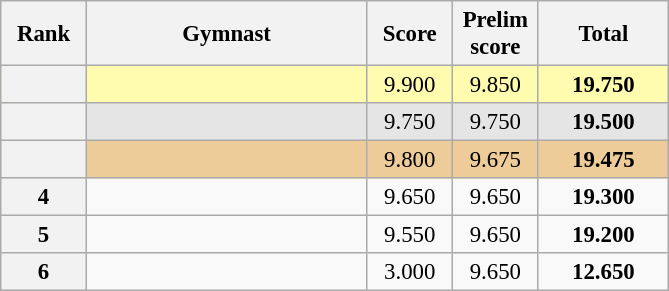<table class="wikitable sortable" style="text-align:center; font-size:95%">
<tr>
<th scope="col" style="width:50px;">Rank</th>
<th scope="col" style="width:180px;">Gymnast</th>
<th scope="col" style="width:50px;">Score</th>
<th scope="col" style="width:50px;">Prelim score</th>
<th scope="col" style="width:80px;">Total</th>
</tr>
<tr style="background:#fffcaf;">
<th scope=row style="text-align:center"></th>
<td style="text-align:left;"></td>
<td>9.900</td>
<td>9.850</td>
<td><strong>19.750</strong></td>
</tr>
<tr style="background:#e5e5e5;">
<th scope=row style="text-align:center"></th>
<td style="text-align:left;"></td>
<td>9.750</td>
<td>9.750</td>
<td><strong>19.500</strong></td>
</tr>
<tr style="background:#ec9;">
<th scope=row style="text-align:center"></th>
<td style="text-align:left;"></td>
<td>9.800</td>
<td>9.675</td>
<td><strong>19.475</strong></td>
</tr>
<tr>
<th scope=row style="text-align:center">4</th>
<td style="text-align:left;"></td>
<td>9.650</td>
<td>9.650</td>
<td><strong>19.300</strong></td>
</tr>
<tr>
<th scope=row style="text-align:center">5</th>
<td style="text-align:left;"></td>
<td>9.550</td>
<td>9.650</td>
<td><strong>19.200</strong></td>
</tr>
<tr>
<th scope=row style="text-align:center">6</th>
<td style="text-align:left;"></td>
<td>3.000</td>
<td>9.650</td>
<td><strong>12.650</strong></td>
</tr>
</table>
